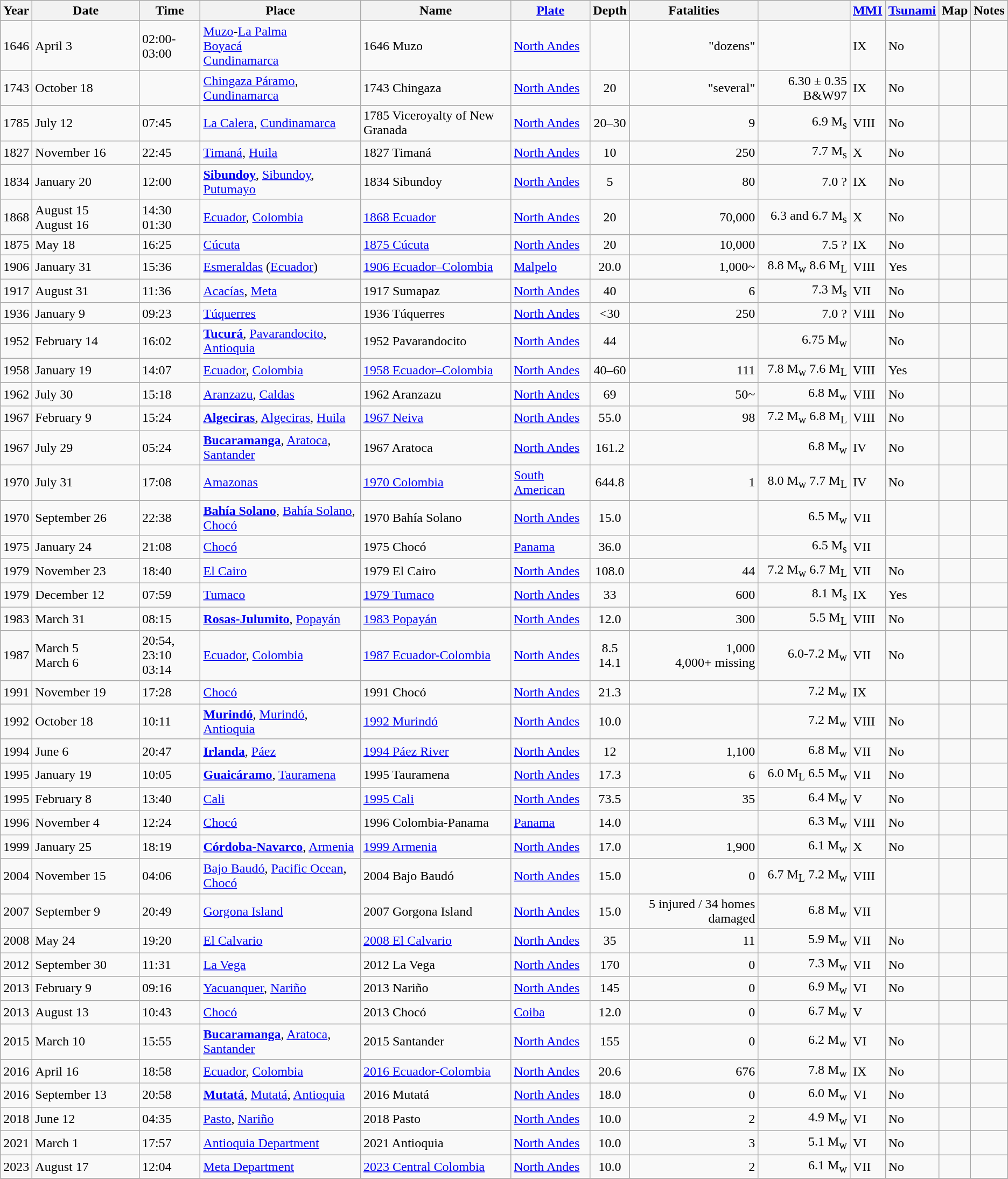<table class="wikitable sortable">
<tr>
<th>Year</th>
<th width="125px">Date</th>
<th>Time<br></th>
<th>Place<br></th>
<th>Name</th>
<th><a href='#'>Plate</a></th>
<th>Depth<br></th>
<th>Fatalities</th>
<th></th>
<th><a href='#'>MMI</a></th>
<th class="unsortable"><a href='#'>Tsunami</a></th>
<th class="unsortable">Map</th>
<th class="unsortable">Notes</th>
</tr>
<tr>
<td>1646</td>
<td>April 3</td>
<td>02:00-03:00</td>
<td><a href='#'>Muzo</a>-<a href='#'>La Palma</a><br><a href='#'>Boyacá</a><br><a href='#'>Cundinamarca</a></td>
<td>1646 Muzo</td>
<td><a href='#'>North Andes</a></td>
<td align=center></td>
<td align="right">"dozens"</td>
<td align="right"></td>
<td>IX</td>
<td>No</td>
<td></td>
<td align=center></td>
</tr>
<tr>
<td>1743</td>
<td>October 18</td>
<td></td>
<td><a href='#'>Chingaza Páramo</a>, <a href='#'>Cundinamarca</a></td>
<td>1743 Chingaza</td>
<td><a href='#'>North Andes</a></td>
<td align=center>20</td>
<td align="right">"several"</td>
<td align="right">6.30 ± 0.35 B&W97</td>
<td>IX</td>
<td>No</td>
<td></td>
<td align=center><br></td>
</tr>
<tr>
<td>1785</td>
<td>July 12</td>
<td>07:45</td>
<td><a href='#'>La Calera</a>, <a href='#'>Cundinamarca</a></td>
<td>1785 Viceroyalty of New Granada</td>
<td><a href='#'>North Andes</a></td>
<td align=center>20–30</td>
<td align="right">9</td>
<td align="right">6.9 M<sub>s</sub></td>
<td>VIII</td>
<td>No</td>
<td></td>
<td align=center></td>
</tr>
<tr>
<td>1827</td>
<td>November 16</td>
<td>22:45</td>
<td><a href='#'>Timaná</a>, <a href='#'>Huila</a></td>
<td>1827 Timaná</td>
<td><a href='#'>North Andes</a></td>
<td align=center>10</td>
<td align="right">250</td>
<td align="right">7.7 M<sub>s</sub></td>
<td>X</td>
<td>No</td>
<td></td>
<td align=center></td>
</tr>
<tr>
<td>1834</td>
<td>January 20</td>
<td>12:00</td>
<td><strong><a href='#'>Sibundoy</a></strong>, <a href='#'>Sibundoy</a>, <a href='#'>Putumayo</a></td>
<td>1834 Sibundoy</td>
<td><a href='#'>North Andes</a></td>
<td align=center>5</td>
<td align="right">80</td>
<td align="right">7.0 ?</td>
<td>IX</td>
<td>No</td>
<td></td>
<td align=center><br></td>
</tr>
<tr>
<td>1868</td>
<td>August 15<br>August 16</td>
<td>14:30<br>01:30</td>
<td><a href='#'>Ecuador</a>, <a href='#'>Colombia</a></td>
<td><a href='#'>1868 Ecuador</a></td>
<td><a href='#'>North Andes</a></td>
<td align=center>20</td>
<td align="right">70,000</td>
<td align="right">6.3 and 6.7 M<sub>s</sub></td>
<td>X</td>
<td>No</td>
<td></td>
<td align=center></td>
</tr>
<tr>
<td>1875</td>
<td>May 18</td>
<td>16:25</td>
<td><a href='#'>Cúcuta</a></td>
<td><a href='#'>1875 Cúcuta</a></td>
<td><a href='#'>North Andes</a></td>
<td align=center>20</td>
<td align="right">10,000</td>
<td align="right">7.5 ?</td>
<td>IX</td>
<td>No</td>
<td></td>
<td align=center></td>
</tr>
<tr>
<td>1906</td>
<td>January 31</td>
<td>15:36</td>
<td><a href='#'>Esmeraldas</a> (<a href='#'>Ecuador</a>)</td>
<td><a href='#'>1906 Ecuador–Colombia</a></td>
<td><a href='#'>Malpelo</a></td>
<td align=center>20.0</td>
<td align="right">1,000~</td>
<td align="right">8.8 M<sub>w</sub> 8.6 M<sub>L</sub></td>
<td>VIII</td>
<td>Yes<br></td>
<td></td>
<td align=center></td>
</tr>
<tr>
<td>1917</td>
<td>August 31</td>
<td>11:36</td>
<td><a href='#'>Acacías</a>, <a href='#'>Meta</a></td>
<td>1917 Sumapaz</td>
<td><a href='#'>North Andes</a></td>
<td align=center>40</td>
<td align="right">6</td>
<td align="right">7.3 M<sub>s</sub></td>
<td>VII</td>
<td>No</td>
<td></td>
<td align=center><br></td>
</tr>
<tr>
<td>1936</td>
<td>January 9</td>
<td>09:23</td>
<td><a href='#'>Túquerres</a></td>
<td>1936 Túquerres</td>
<td><a href='#'>North Andes</a></td>
<td align=center><30</td>
<td align="right">250</td>
<td align="right">7.0 ?</td>
<td>VIII</td>
<td>No</td>
<td></td>
<td align=center></td>
</tr>
<tr>
<td>1952</td>
<td>February 14</td>
<td>16:02</td>
<td><strong><a href='#'>Tucurá</a></strong>, <a href='#'>Pavarandocito</a>, <a href='#'>Antioquia</a></td>
<td>1952 Pavarandocito</td>
<td><a href='#'>North Andes</a></td>
<td align=center>44</td>
<td align="right"></td>
<td align="right">6.75 M<sub>w</sub></td>
<td></td>
<td>No</td>
<td></td>
<td align=center></td>
</tr>
<tr>
<td>1958</td>
<td>January 19</td>
<td>14:07</td>
<td><a href='#'>Ecuador</a>, <a href='#'>Colombia</a></td>
<td><a href='#'>1958 Ecuador–Colombia</a></td>
<td><a href='#'>North Andes</a></td>
<td align=center>40–60</td>
<td align="right">111</td>
<td align="right">7.8 M<sub>w</sub> 7.6 M<sub>L</sub></td>
<td>VIII</td>
<td>Yes<br></td>
<td></td>
<td align=center></td>
</tr>
<tr>
<td>1962</td>
<td>July 30</td>
<td>15:18</td>
<td><a href='#'>Aranzazu</a>, <a href='#'>Caldas</a></td>
<td>1962 Aranzazu</td>
<td><a href='#'>North Andes</a></td>
<td align=center>69</td>
<td align="right">50~</td>
<td align="right">6.8 M<sub>w</sub></td>
<td>VIII</td>
<td>No</td>
<td></td>
<td align=center></td>
</tr>
<tr>
<td>1967</td>
<td>February 9</td>
<td>15:24</td>
<td><strong><a href='#'>Algeciras</a></strong>, <a href='#'>Algeciras</a>, <a href='#'>Huila</a></td>
<td><a href='#'>1967 Neiva</a></td>
<td><a href='#'>North Andes</a></td>
<td align=center>55.0</td>
<td align="right">98</td>
<td align="right">7.2 M<sub>w</sub> 6.8 M<sub>L</sub></td>
<td>VIII</td>
<td>No</td>
<td></td>
<td align=center><br></td>
</tr>
<tr>
<td>1967</td>
<td>July 29</td>
<td>05:24</td>
<td><strong><a href='#'>Bucaramanga</a></strong>, <a href='#'>Aratoca</a>, <a href='#'>Santander</a></td>
<td>1967 Aratoca</td>
<td><a href='#'>North Andes</a></td>
<td align=center>161.2</td>
<td align="right"></td>
<td align="right">6.8 M<sub>w</sub></td>
<td>IV</td>
<td>No</td>
<td></td>
<td align=center></td>
</tr>
<tr>
<td>1970</td>
<td>July 31</td>
<td>17:08</td>
<td><a href='#'>Amazonas</a></td>
<td><a href='#'>1970 Colombia</a></td>
<td><a href='#'>South American</a></td>
<td align=center>644.8</td>
<td align="right">1</td>
<td align="right">8.0 M<sub>w</sub> 7.7 M<sub>L</sub></td>
<td>IV</td>
<td>No</td>
<td></td>
<td align=center></td>
</tr>
<tr>
<td>1970</td>
<td>September 26</td>
<td>22:38</td>
<td><strong><a href='#'>Bahía Solano</a></strong>, <a href='#'>Bahía Solano</a>, <a href='#'>Chocó</a></td>
<td>1970 Bahía Solano</td>
<td><a href='#'>North Andes</a></td>
<td align=center>15.0</td>
<td align="right"></td>
<td align="right">6.5 M<sub>w</sub></td>
<td>VII</td>
<td></td>
<td></td>
<td align=center></td>
</tr>
<tr>
<td>1975</td>
<td>January 24</td>
<td>21:08</td>
<td><a href='#'>Chocó</a></td>
<td>1975 Chocó</td>
<td><a href='#'>Panama</a></td>
<td align=center>36.0</td>
<td align="right"></td>
<td align="right">6.5 M<sub>s</sub></td>
<td>VII</td>
<td></td>
<td></td>
<td align=center></td>
</tr>
<tr>
<td>1979</td>
<td>November 23</td>
<td>18:40</td>
<td><a href='#'>El Cairo</a></td>
<td>1979 El Cairo</td>
<td><a href='#'>North Andes</a></td>
<td align=center>108.0</td>
<td align="right">44</td>
<td align="right">7.2 M<sub>w</sub> 6.7 M<sub>L</sub></td>
<td>VII</td>
<td>No</td>
<td></td>
<td align=center></td>
</tr>
<tr>
<td>1979</td>
<td>December 12</td>
<td>07:59</td>
<td><a href='#'>Tumaco</a></td>
<td><a href='#'>1979 Tumaco</a></td>
<td><a href='#'>North Andes</a></td>
<td align=center>33</td>
<td align="right">600</td>
<td align="right">8.1 M<sub>s</sub></td>
<td>IX</td>
<td>Yes<br></td>
<td></td>
<td align=center></td>
</tr>
<tr>
<td>1983</td>
<td>March 31</td>
<td>08:15</td>
<td><strong><a href='#'>Rosas-Julumito</a></strong>, <a href='#'>Popayán</a></td>
<td><a href='#'>1983 Popayán</a></td>
<td><a href='#'>North Andes</a></td>
<td align=center>12.0</td>
<td align="right">300</td>
<td align="right">5.5 M<sub>L</sub></td>
<td>VIII</td>
<td>No</td>
<td></td>
<td align=center></td>
</tr>
<tr>
<td>1987</td>
<td>March 5<br>March 6</td>
<td>20:54, 23:10<br>03:14</td>
<td><a href='#'>Ecuador</a>, <a href='#'>Colombia</a></td>
<td><a href='#'>1987 Ecuador-Colombia</a></td>
<td><a href='#'>North Andes</a></td>
<td align=center>8.5<br>14.1</td>
<td align="right">1,000<br>4,000+ missing</td>
<td align="right">6.0-7.2 M<sub>w</sub></td>
<td>VII</td>
<td>No</td>
<td></td>
<td align=center><br></td>
</tr>
<tr>
<td>1991</td>
<td>November 19</td>
<td>17:28</td>
<td><a href='#'>Chocó</a></td>
<td>1991 Chocó</td>
<td><a href='#'>North Andes</a></td>
<td align=center>21.3</td>
<td align="right"></td>
<td align="right">7.2 M<sub>w</sub></td>
<td>IX</td>
<td></td>
<td></td>
<td align=center></td>
</tr>
<tr>
<td>1992</td>
<td>October 18</td>
<td>10:11</td>
<td><strong><a href='#'>Murindó</a></strong>, <a href='#'>Murindó</a>, <a href='#'>Antioquia</a></td>
<td><a href='#'>1992 Murindó</a></td>
<td><a href='#'>North Andes</a></td>
<td align=center>10.0</td>
<td align="right"></td>
<td align="right">7.2 M<sub>w</sub></td>
<td>VIII</td>
<td>No</td>
<td></td>
<td align=center></td>
</tr>
<tr>
<td>1994</td>
<td>June 6</td>
<td>20:47</td>
<td><strong><a href='#'>Irlanda</a></strong>, <a href='#'>Páez</a></td>
<td><a href='#'>1994 Páez River</a></td>
<td><a href='#'>North Andes</a></td>
<td align=center>12</td>
<td align="right">1,100</td>
<td align="right">6.8 M<sub>w</sub></td>
<td>VII</td>
<td>No</td>
<td></td>
<td align=center></td>
</tr>
<tr>
<td>1995</td>
<td>January 19</td>
<td>10:05</td>
<td><strong><a href='#'>Guaicáramo</a></strong>, <a href='#'>Tauramena</a></td>
<td>1995 Tauramena</td>
<td><a href='#'>North Andes</a></td>
<td align=center>17.3</td>
<td align="right">6</td>
<td align="right">6.0 M<sub>L</sub> 6.5 M<sub>w</sub></td>
<td>VII</td>
<td>No</td>
<td></td>
<td align=center></td>
</tr>
<tr>
<td>1995</td>
<td>February 8</td>
<td>13:40</td>
<td><a href='#'>Cali</a></td>
<td><a href='#'>1995 Cali</a></td>
<td><a href='#'>North Andes</a></td>
<td align=center>73.5</td>
<td align="right">35</td>
<td align="right">6.4 M<sub>w</sub></td>
<td>V</td>
<td>No</td>
<td></td>
<td align=center></td>
</tr>
<tr>
<td>1996</td>
<td>November 4</td>
<td>12:24</td>
<td><a href='#'>Chocó</a></td>
<td>1996 Colombia-Panama</td>
<td><a href='#'>Panama</a></td>
<td align=center>14.0</td>
<td align="right"></td>
<td align="right">6.3 M<sub>w</sub></td>
<td>VIII</td>
<td>No</td>
<td></td>
<td align=center></td>
</tr>
<tr>
<td>1999</td>
<td>January 25</td>
<td>18:19</td>
<td><strong><a href='#'>Córdoba-Navarco</a></strong>, <a href='#'>Armenia</a></td>
<td><a href='#'>1999 Armenia</a></td>
<td><a href='#'>North Andes</a></td>
<td align=center>17.0</td>
<td align="right">1,900</td>
<td align="right">6.1 M<sub>w</sub></td>
<td>X</td>
<td>No</td>
<td></td>
<td align=center></td>
</tr>
<tr>
<td>2004</td>
<td>November 15</td>
<td>04:06</td>
<td><a href='#'>Bajo Baudó</a>, <a href='#'>Pacific Ocean</a>, <a href='#'>Chocó</a></td>
<td>2004 Bajo Baudó</td>
<td><a href='#'>North Andes</a></td>
<td align=center>15.0</td>
<td align="right">0</td>
<td align="right">6.7 M<sub>L</sub> 7.2 M<sub>w</sub></td>
<td>VIII</td>
<td></td>
<td></td>
<td align=center></td>
</tr>
<tr>
<td>2007</td>
<td>September 9</td>
<td>20:49</td>
<td><a href='#'>Gorgona Island</a></td>
<td>2007 Gorgona Island</td>
<td><a href='#'>North Andes</a></td>
<td align=center>15.0</td>
<td align="right">5 injured / 34 homes damaged</td>
<td align="right">6.8 M<sub>w</sub></td>
<td>VII</td>
<td></td>
<td></td>
<td align=center></td>
</tr>
<tr>
<td>2008</td>
<td>May 24</td>
<td>19:20</td>
<td><a href='#'>El Calvario</a></td>
<td><a href='#'>2008 El Calvario</a></td>
<td><a href='#'>North Andes</a></td>
<td align=center>35</td>
<td align="right">11</td>
<td align="right">5.9 M<sub>w</sub></td>
<td>VII</td>
<td>No</td>
<td></td>
<td align=center></td>
</tr>
<tr>
<td>2012</td>
<td>September 30</td>
<td>11:31</td>
<td><a href='#'>La Vega</a></td>
<td>2012 La Vega</td>
<td><a href='#'>North Andes</a></td>
<td align=center>170</td>
<td align="right">0</td>
<td align="right">7.3 M<sub>w</sub></td>
<td>VII</td>
<td>No</td>
<td></td>
<td align=center></td>
</tr>
<tr>
<td>2013</td>
<td>February 9</td>
<td>09:16</td>
<td><a href='#'>Yacuanquer</a>, <a href='#'>Nariño</a></td>
<td>2013 Nariño</td>
<td><a href='#'>North Andes</a></td>
<td align=center>145</td>
<td align="right">0</td>
<td align="right">6.9 M<sub>w</sub></td>
<td>VI</td>
<td>No</td>
<td></td>
<td align=center></td>
</tr>
<tr>
<td>2013</td>
<td>August 13</td>
<td>10:43</td>
<td><a href='#'>Chocó</a></td>
<td>2013 Chocó</td>
<td><a href='#'>Coiba</a></td>
<td align=center>12.0</td>
<td align="right">0</td>
<td align="right">6.7 M<sub>w</sub></td>
<td>V</td>
<td></td>
<td></td>
<td align=center></td>
</tr>
<tr>
<td>2015</td>
<td>March 10</td>
<td>15:55</td>
<td><strong><a href='#'>Bucaramanga</a></strong>, <a href='#'>Aratoca</a>, <a href='#'>Santander</a></td>
<td>2015 Santander</td>
<td><a href='#'>North Andes</a></td>
<td align=center>155</td>
<td align="right">0</td>
<td align="right">6.2 M<sub>w</sub></td>
<td>VI</td>
<td>No</td>
<td></td>
<td align=center></td>
</tr>
<tr>
<td>2016</td>
<td>April 16</td>
<td>18:58</td>
<td><a href='#'>Ecuador</a>, <a href='#'>Colombia</a></td>
<td><a href='#'>2016 Ecuador-Colombia</a></td>
<td><a href='#'>North Andes</a></td>
<td align=center>20.6</td>
<td align="right">676</td>
<td align="right">7.8 M<sub>w</sub></td>
<td>IX</td>
<td>No</td>
<td></td>
<td align=center></td>
</tr>
<tr>
<td>2016</td>
<td>September 13</td>
<td>20:58</td>
<td><strong><a href='#'>Mutatá</a></strong>, <a href='#'>Mutatá</a>, <a href='#'>Antioquia</a></td>
<td>2016 Mutatá</td>
<td><a href='#'>North Andes</a></td>
<td align=center>18.0</td>
<td align="right">0</td>
<td align="right">6.0 M<sub>w</sub></td>
<td>VI</td>
<td>No</td>
<td></td>
<td align=center></td>
</tr>
<tr>
<td>2018</td>
<td>June 12</td>
<td>04:35</td>
<td><a href='#'>Pasto</a>, <a href='#'>Nariño</a></td>
<td>2018 Pasto</td>
<td><a href='#'>North Andes</a></td>
<td align=center>10.0</td>
<td align=right>2</td>
<td align=right>4.9 M<sub>w</sub></td>
<td>VI</td>
<td>No</td>
<td></td>
<td align=center></td>
</tr>
<tr>
<td>2021</td>
<td>March 1</td>
<td>17:57</td>
<td><a href='#'>Antioquia Department</a></td>
<td>2021 Antioquia</td>
<td><a href='#'>North Andes</a></td>
<td align=center>10.0</td>
<td align=right>3</td>
<td align=right>5.1 M<sub>w</sub></td>
<td>VI</td>
<td>No</td>
<td></td>
<td align=center></td>
</tr>
<tr>
<td>2023</td>
<td>August 17</td>
<td>12:04</td>
<td><a href='#'>Meta Department</a></td>
<td><a href='#'>2023 Central Colombia</a></td>
<td><a href='#'>North Andes</a></td>
<td align=center>10.0</td>
<td align=right>2</td>
<td align=right>6.1 M<sub>w</sub></td>
<td>VII</td>
<td>No</td>
<td></td>
<td></td>
</tr>
<tr>
</tr>
</table>
